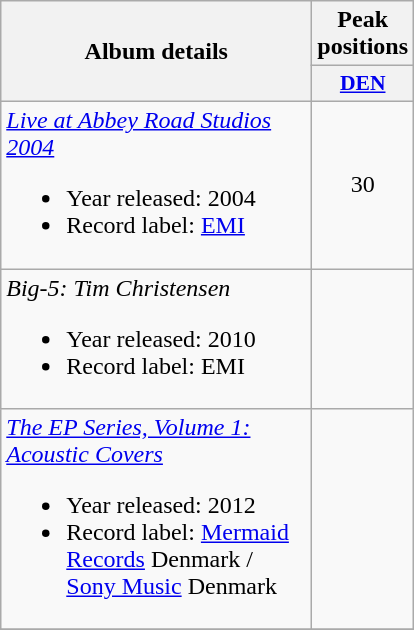<table class="wikitable">
<tr>
<th align="center" rowspan="2" width="200">Album details</th>
<th align="center" colspan="1" width="20">Peak positions</th>
</tr>
<tr>
<th scope="col" style="width:3em;font-size:90%;"><a href='#'>DEN</a><br></th>
</tr>
<tr>
<td><em><a href='#'>Live at Abbey Road Studios 2004</a></em><br><ul><li>Year released: 2004</li><li>Record label: <a href='#'>EMI</a></li></ul></td>
<td style="text-align:center;">30</td>
</tr>
<tr>
<td><em>Big-5: Tim Christensen</em><br><ul><li>Year released: 2010</li><li>Record label: EMI</li></ul></td>
<td style="text-align:center;"></td>
</tr>
<tr>
<td><em><a href='#'>The EP Series, Volume 1: Acoustic Covers</a></em><br><ul><li>Year released: 2012</li><li>Record label: <a href='#'>Mermaid Records</a> Denmark / <a href='#'>Sony Music</a> Denmark</li></ul></td>
<td style="text-align:center;"></td>
</tr>
<tr>
</tr>
</table>
